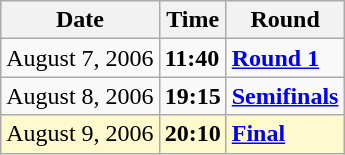<table class="wikitable">
<tr>
<th>Date</th>
<th>Time</th>
<th>Round</th>
</tr>
<tr>
<td>August 7, 2006</td>
<td><strong>11:40</strong></td>
<td><strong><a href='#'>Round 1</a></strong></td>
</tr>
<tr>
<td>August 8, 2006</td>
<td><strong>19:15</strong></td>
<td><strong><a href='#'>Semifinals</a></strong></td>
</tr>
<tr style=background:lemonchiffon>
<td>August 9, 2006</td>
<td><strong>20:10</strong></td>
<td><strong><a href='#'>Final</a></strong></td>
</tr>
</table>
